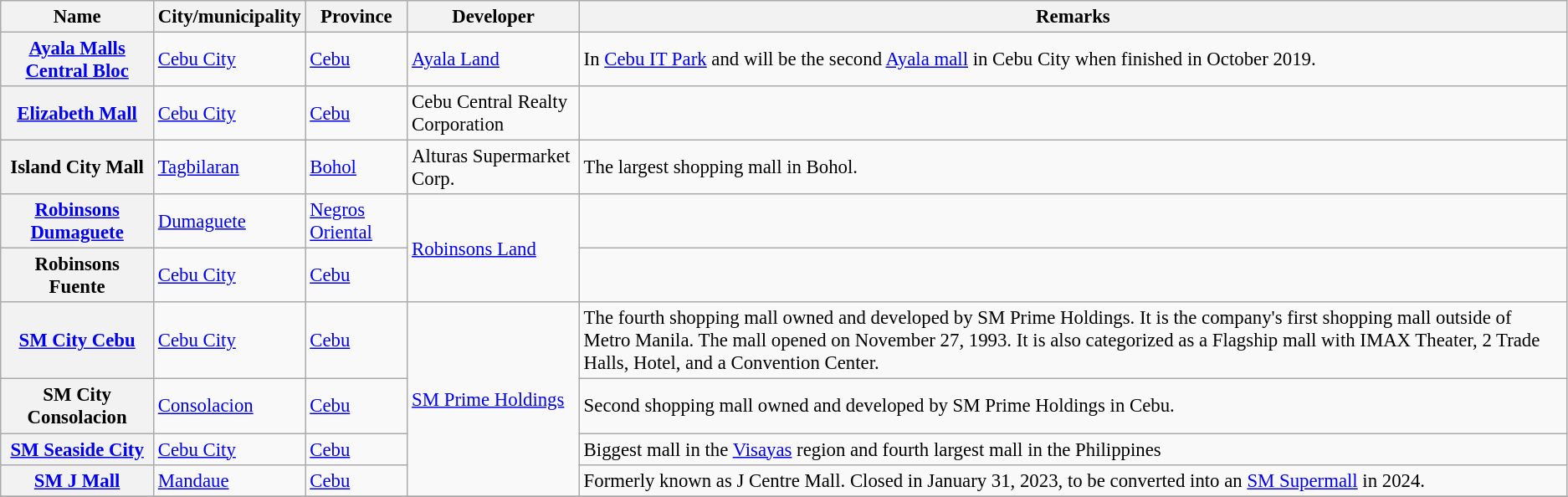<table class="wikitable sortable plainrowheaders" style="font-size:95%;">
<tr>
<th scope="col">Name</th>
<th scope="col">City/municipality</th>
<th scope="col">Province</th>
<th scope="col">Developer</th>
<th scope="col" class="unsortable">Remarks</th>
</tr>
<tr>
<th scope="row"><a href='#'>Ayala Malls Central Bloc</a></th>
<td><a href='#'>Cebu City</a></td>
<td><a href='#'>Cebu</a></td>
<td><a href='#'>Ayala Land</a></td>
<td>In <a href='#'>Cebu IT Park</a> and will be the second <a href='#'>Ayala mall</a> in Cebu City when finished in October 2019.</td>
</tr>
<tr>
<th scope="row"><a href='#'>Elizabeth Mall</a></th>
<td><a href='#'>Cebu City</a></td>
<td><a href='#'>Cebu</a></td>
<td>Cebu Central Realty Corporation</td>
<td></td>
</tr>
<tr>
<th scope="row">Island City Mall</th>
<td><a href='#'>Tagbilaran</a></td>
<td><a href='#'>Bohol</a></td>
<td>Alturas Supermarket Corp.</td>
<td>The largest shopping mall in Bohol.</td>
</tr>
<tr>
<th scope="row"><a href='#'>Robinsons Dumaguete</a></th>
<td><a href='#'>Dumaguete</a></td>
<td><a href='#'>Negros Oriental</a></td>
<td rowspan="2"><a href='#'>Robinsons Land</a></td>
<td></td>
</tr>
<tr>
<th scope="row">Robinsons Fuente</th>
<td><a href='#'>Cebu City</a></td>
<td><a href='#'>Cebu</a></td>
<td></td>
</tr>
<tr>
<th scope="row"><a href='#'>SM City Cebu</a></th>
<td><a href='#'>Cebu City</a></td>
<td><a href='#'>Cebu</a></td>
<td rowspan="4"><a href='#'>SM Prime Holdings</a></td>
<td>The fourth shopping mall owned and developed by SM Prime Holdings. It is the company's first shopping mall outside of Metro Manila. The mall opened on November 27, 1993. It is also categorized as a Flagship mall with IMAX Theater, 2 Trade Halls, Hotel, and a Convention Center.</td>
</tr>
<tr>
<th scope="row">SM City Consolacion</th>
<td><a href='#'>Consolacion</a></td>
<td><a href='#'>Cebu</a></td>
<td>Second shopping mall owned and developed by SM Prime Holdings in Cebu.</td>
</tr>
<tr>
<th scope="row"><a href='#'>SM Seaside City</a></th>
<td><a href='#'>Cebu City</a></td>
<td><a href='#'>Cebu</a></td>
<td>Biggest mall in the <a href='#'>Visayas</a> region and fourth largest mall in the Philippines</td>
</tr>
<tr>
<th scope="row"><a href='#'>SM J Mall</a></th>
<td><a href='#'>Mandaue</a></td>
<td><a href='#'>Cebu</a></td>
<td>Formerly known as J Centre Mall. Closed in January 31, 2023, to be converted into an <a href='#'>SM Supermall</a> in 2024.<br></td>
</tr>
<tr>
</tr>
</table>
